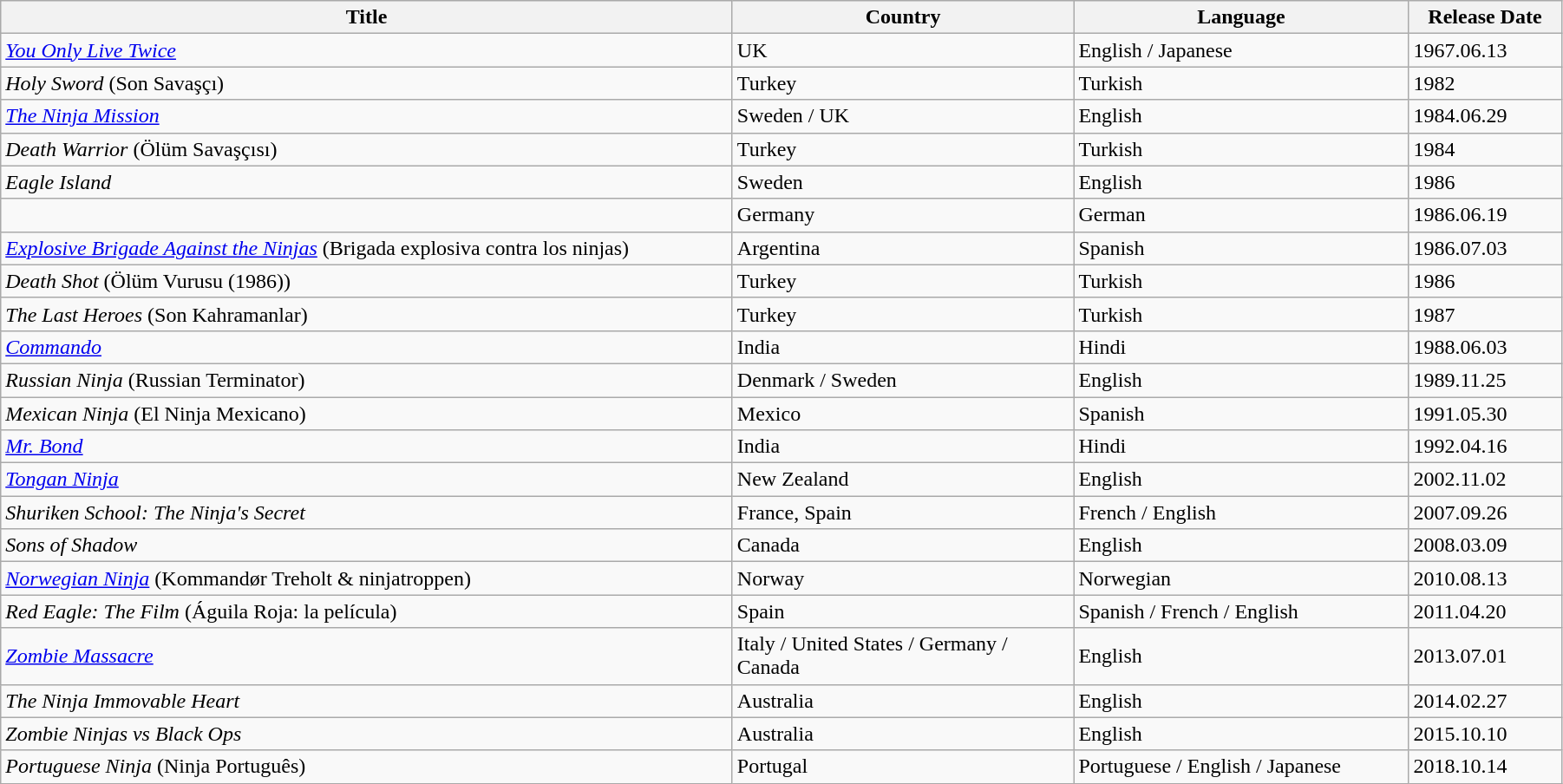<table class="wikitable">
<tr>
<th width="555">Title</th>
<th width="255">Country</th>
<th width="250">Language</th>
<th width="110">Release Date</th>
</tr>
<tr>
<td><em><a href='#'>You Only Live Twice</a></em></td>
<td>UK</td>
<td>English / Japanese</td>
<td>1967.06.13</td>
</tr>
<tr>
<td><em>Holy Sword</em> (Son Savaşçı)</td>
<td>Turkey</td>
<td>Turkish</td>
<td>1982</td>
</tr>
<tr>
<td><em><a href='#'>The Ninja Mission</a></em></td>
<td>Sweden / UK</td>
<td>English</td>
<td>1984.06.29</td>
</tr>
<tr>
<td><em>Death Warrior</em> (Ölüm Savaşçısı)</td>
<td>Turkey</td>
<td>Turkish</td>
<td>1984</td>
</tr>
<tr>
<td><em>Eagle Island</em></td>
<td>Sweden</td>
<td>English</td>
<td>1986</td>
</tr>
<tr>
<td><em></em></td>
<td>Germany</td>
<td>German</td>
<td>1986.06.19</td>
</tr>
<tr>
<td><em><a href='#'>Explosive Brigade Against the Ninjas</a></em> (Brigada explosiva contra los ninjas)</td>
<td>Argentina</td>
<td>Spanish</td>
<td>1986.07.03</td>
</tr>
<tr>
<td><em>Death Shot</em> (Ölüm Vurusu (1986))</td>
<td>Turkey</td>
<td>Turkish</td>
<td>1986</td>
</tr>
<tr>
<td><em>The Last Heroes</em> (Son Kahramanlar)</td>
<td>Turkey</td>
<td>Turkish</td>
<td>1987</td>
</tr>
<tr>
<td><em><a href='#'>Commando</a></em></td>
<td>India</td>
<td>Hindi</td>
<td>1988.06.03</td>
</tr>
<tr>
<td><em>Russian Ninja</em> (Russian Terminator)</td>
<td>Denmark / Sweden</td>
<td>English</td>
<td>1989.11.25</td>
</tr>
<tr>
<td><em>Mexican Ninja</em> (El Ninja Mexicano)</td>
<td>Mexico</td>
<td>Spanish</td>
<td>1991.05.30</td>
</tr>
<tr>
<td><em><a href='#'>Mr. Bond</a></em></td>
<td>India</td>
<td>Hindi</td>
<td>1992.04.16</td>
</tr>
<tr>
<td><em><a href='#'>Tongan Ninja</a></em></td>
<td>New Zealand</td>
<td>English</td>
<td>2002.11.02</td>
</tr>
<tr>
<td><em>Shuriken School: The Ninja's Secret</em> </td>
<td>France, Spain</td>
<td>French / English</td>
<td>2007.09.26</td>
</tr>
<tr>
<td><em>Sons of Shadow</em></td>
<td>Canada</td>
<td>English</td>
<td>2008.03.09</td>
</tr>
<tr>
<td><em><a href='#'>Norwegian Ninja</a></em> (Kommandør Treholt & ninjatroppen)</td>
<td>Norway</td>
<td>Norwegian</td>
<td>2010.08.13</td>
</tr>
<tr>
<td><em>Red Eagle: The Film</em> (Águila Roja: la película) </td>
<td>Spain</td>
<td>Spanish / French / English</td>
<td>2011.04.20</td>
</tr>
<tr>
<td><em><a href='#'>Zombie Massacre</a></em></td>
<td>Italy / United States / Germany / Canada</td>
<td>English</td>
<td>2013.07.01</td>
</tr>
<tr>
<td><em>The Ninja Immovable Heart</em></td>
<td>Australia</td>
<td>English</td>
<td>2014.02.27</td>
</tr>
<tr>
<td><em>Zombie Ninjas vs Black Ops</em></td>
<td>Australia</td>
<td>English</td>
<td>2015.10.10</td>
</tr>
<tr>
<td><em>Portuguese Ninja</em> (Ninja Português)</td>
<td>Portugal</td>
<td>Portuguese / English / Japanese</td>
<td>2018.10.14</td>
</tr>
</table>
